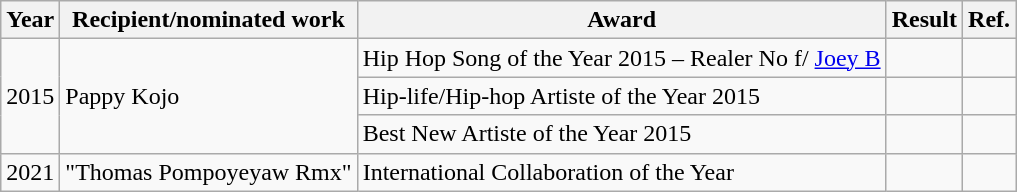<table class="wikitable">
<tr>
<th><strong>Year</strong></th>
<th><strong>Recipient/nominated work</strong></th>
<th><strong>Award</strong></th>
<th><strong>Result</strong></th>
<th><strong>Ref.</strong></th>
</tr>
<tr>
<td rowspan="3">2015</td>
<td rowspan="3">Pappy Kojo</td>
<td>Hip Hop Song of the Year 2015 – Realer No f/ <a href='#'>Joey B</a></td>
<td></td>
<td></td>
</tr>
<tr>
<td>Hip-life/Hip-hop Artiste of the Year 2015</td>
<td></td>
<td></td>
</tr>
<tr>
<td>Best New Artiste of the Year 2015</td>
<td></td>
<td></td>
</tr>
<tr>
<td>2021</td>
<td>"Thomas Pompoyeyaw Rmx"</td>
<td>International Collaboration of the Year</td>
<td></td>
<td></td>
</tr>
</table>
